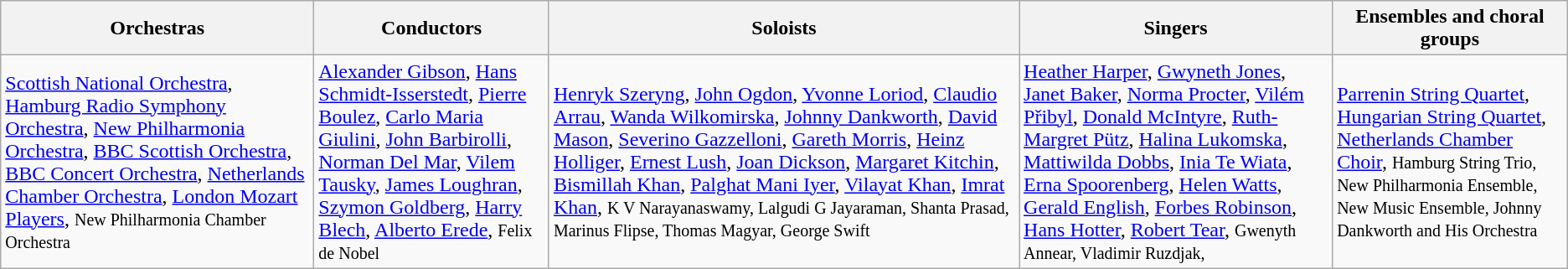<table class="wikitable toptextcells">
<tr class="hintergrundfarbe5">
<th style="width:20%;">Orchestras</th>
<th style="width:15%;">Conductors</th>
<th style="width:30%;">Soloists</th>
<th style="width:20%;">Singers</th>
<th style="width:15%;">Ensembles and choral groups</th>
</tr>
<tr>
<td><a href='#'>Scottish National Orchestra</a>, <a href='#'>Hamburg Radio Symphony Orchestra</a>, <a href='#'>New Philharmonia Orchestra</a>, <a href='#'>BBC Scottish Orchestra</a>, <a href='#'>BBC Concert Orchestra</a>, <a href='#'>Netherlands Chamber Orchestra</a>, <a href='#'>London Mozart Players</a>, <small>New Philharmonia Chamber Orchestra</small></td>
<td><a href='#'>Alexander Gibson</a>, <a href='#'>Hans Schmidt-Isserstedt</a>, <a href='#'>Pierre Boulez</a>, <a href='#'>Carlo Maria Giulini</a>, <a href='#'>John Barbirolli</a>, <a href='#'>Norman Del Mar</a>, <a href='#'>Vilem Tausky</a>, <a href='#'>James Loughran</a>, <a href='#'>Szymon Goldberg</a>, <a href='#'>Harry Blech</a>, <a href='#'>Alberto Erede</a>, <small>Felix de Nobel</small></td>
<td><a href='#'>Henryk Szeryng</a>, <a href='#'>John Ogdon</a>, <a href='#'>Yvonne Loriod</a>, <a href='#'>Claudio Arrau</a>, <a href='#'>Wanda Wilkomirska</a>, <a href='#'>Johnny Dankworth</a>, <a href='#'>David Mason</a>, <a href='#'>Severino Gazzelloni</a>, <a href='#'>Gareth Morris</a>, <a href='#'>Heinz Holliger</a>, <a href='#'>Ernest Lush</a>, <a href='#'>Joan Dickson</a>, <a href='#'>Margaret Kitchin</a>, <a href='#'>Bismillah Khan</a>, <a href='#'>Palghat Mani Iyer</a>, <a href='#'>Vilayat Khan</a>, <a href='#'>Imrat Khan</a>, <small>K V Narayanaswamy, Lalgudi G Jayaraman, Shanta Prasad, Marinus Flipse, Thomas Magyar, George Swift</small></td>
<td><a href='#'>Heather Harper</a>,  <a href='#'>Gwyneth Jones</a>, <a href='#'>Janet Baker</a>, <a href='#'>Norma Procter</a>, <a href='#'>Vilém Přibyl</a>, <a href='#'>Donald McIntyre</a>, <a href='#'>Ruth-Margret Pütz</a>, <a href='#'>Halina Lukomska</a>, <a href='#'>Mattiwilda Dobbs</a>, <a href='#'>Inia Te Wiata</a>, <a href='#'>Erna Spoorenberg</a>, <a href='#'>Helen Watts</a>, <a href='#'>Gerald English</a>, <a href='#'>Forbes Robinson</a>, <a href='#'>Hans Hotter</a>, <a href='#'>Robert Tear</a>, <small>Gwenyth Annear, Vladimir Ruzdjak,</small></td>
<td><a href='#'>Parrenin String Quartet</a>, <a href='#'>Hungarian String Quartet</a>, <a href='#'>Netherlands Chamber Choir</a>, <small>Hamburg String Trio, New Philharmonia Ensemble, New Music Ensemble, Johnny Dankworth and His Orchestra</small></td>
</tr>
</table>
